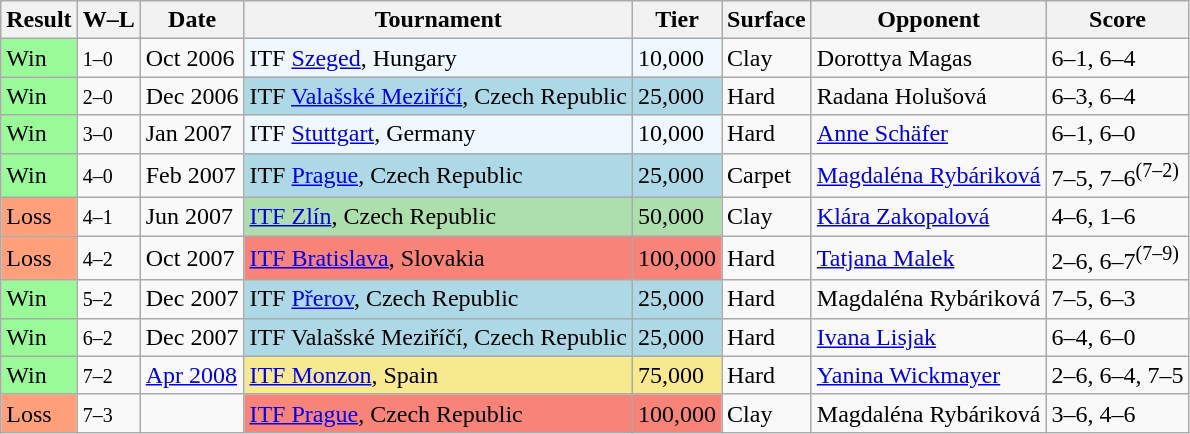<table class="sortable wikitable">
<tr>
<th>Result</th>
<th class="unsortable">W–L</th>
<th>Date</th>
<th>Tournament</th>
<th>Tier</th>
<th>Surface</th>
<th>Opponent</th>
<th class="unsortable">Score</th>
</tr>
<tr>
<td bgcolor=98fb98>Win</td>
<td><small>1–0</small></td>
<td>Oct 2006</td>
<td style="background:#f0f8ff;">ITF <a href='#'>Szeged</a>, Hungary</td>
<td style="background:#f0f8ff;">10,000</td>
<td>Clay</td>
<td> Dorottya Magas</td>
<td>6–1, 6–4</td>
</tr>
<tr>
<td bgcolor=98fb98>Win</td>
<td><small>2–0</small></td>
<td>Dec 2006</td>
<td style="background:lightblue;">ITF <a href='#'>Valašské Meziříčí</a>, Czech Republic</td>
<td style="background:lightblue;">25,000</td>
<td>Hard</td>
<td> Radana Holušová</td>
<td>6–3, 6–4</td>
</tr>
<tr>
<td bgcolor=98fb98>Win</td>
<td><small>3–0</small></td>
<td>Jan 2007</td>
<td style="background:#f0f8ff;">ITF <a href='#'>Stuttgart</a>, Germany</td>
<td style="background:#f0f8ff;">10,000</td>
<td>Hard</td>
<td> <a href='#'>Anne Schäfer</a></td>
<td>6–1, 6–0</td>
</tr>
<tr>
<td bgcolor=98fb98>Win</td>
<td><small>4–0</small></td>
<td>Feb 2007</td>
<td style="background:lightblue;">ITF <a href='#'>Prague</a>, Czech Republic</td>
<td style="background:lightblue;">25,000</td>
<td>Carpet</td>
<td> <a href='#'>Magdaléna Rybáriková</a></td>
<td>7–5, 7–6<sup>(7–2)</sup></td>
</tr>
<tr>
<td bgcolor=FFA07A>Loss</td>
<td><small>4–1</small></td>
<td>Jun 2007</td>
<td style="background:#addfad;"><a href='#'>ITF Zlín</a>, Czech Republic</td>
<td style="background:#addfad;">50,000</td>
<td>Clay</td>
<td> <a href='#'>Klára Zakopalová</a></td>
<td>4–6, 1–6</td>
</tr>
<tr>
<td bgcolor=FFA07A>Loss</td>
<td><small>4–2</small></td>
<td>Oct 2007</td>
<td style="background:#F88379;"><a href='#'>ITF Bratislava</a>, Slovakia</td>
<td style="background:#F88379;">100,000</td>
<td>Hard</td>
<td> <a href='#'>Tatjana Malek</a></td>
<td>2–6, 6–7<sup>(7–9)</sup></td>
</tr>
<tr>
<td bgcolor=98fb98>Win</td>
<td><small>5–2</small></td>
<td>Dec 2007</td>
<td style="background:lightblue;">ITF <a href='#'>Přerov</a>, Czech Republic</td>
<td style="background:lightblue;">25,000</td>
<td>Hard</td>
<td> Magdaléna Rybáriková</td>
<td>7–5, 6–3</td>
</tr>
<tr>
<td bgcolor=98fb98>Win</td>
<td><small>6–2</small></td>
<td>Dec 2007</td>
<td style="background:lightblue;">ITF Valašské Meziříčí, Czech Republic</td>
<td style="background:lightblue;">25,000</td>
<td>Hard</td>
<td> <a href='#'>Ivana Lisjak</a></td>
<td>6–4, 6–0</td>
</tr>
<tr>
<td bgcolor=98fb98>Win</td>
<td><small>7–2</small></td>
<td><a href='#'>Apr 2008</a></td>
<td style="background:#f7e98e;"><a href='#'>ITF Monzon</a>, Spain</td>
<td style="background:#f7e98e;">75,000</td>
<td>Hard</td>
<td> <a href='#'>Yanina Wickmayer</a></td>
<td>2–6, 6–4, 7–5</td>
</tr>
<tr>
<td bgcolor=FFA07A>Loss</td>
<td><small>7–3</small></td>
<td><a href='#'></a></td>
<td style="background:#F88379;"><a href='#'>ITF Prague</a>, Czech Republic</td>
<td style="background:#F88379;">100,000</td>
<td>Clay</td>
<td> Magdaléna Rybáriková</td>
<td>3–6, 4–6</td>
</tr>
</table>
